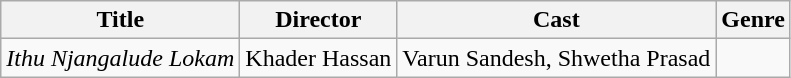<table class="wikitable">
<tr valign="top">
<th>Title</th>
<th>Director</th>
<th>Cast</th>
<th>Genre</th>
</tr>
<tr>
<td><em>Ithu Njangalude Lokam</em></td>
<td>Khader Hassan</td>
<td>Varun Sandesh, Shwetha Prasad</td>
<td></td>
</tr>
</table>
